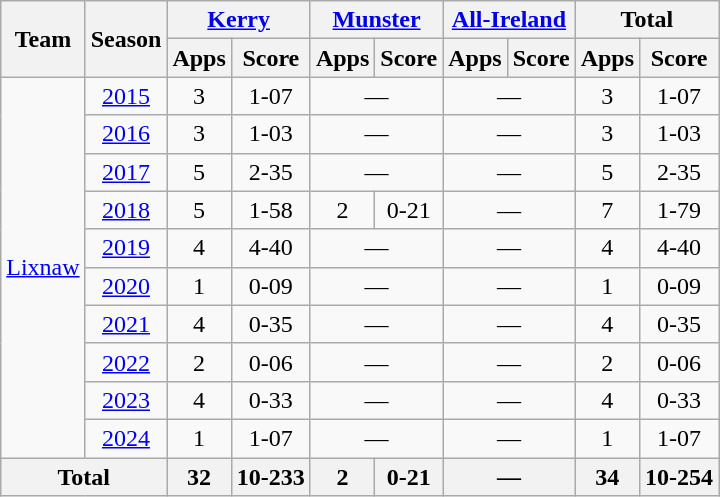<table class="wikitable" style="text-align:center">
<tr>
<th rowspan="2">Team</th>
<th rowspan="2">Season</th>
<th colspan="2"><a href='#'>Kerry</a></th>
<th colspan="2"><a href='#'>Munster</a></th>
<th colspan="2"><a href='#'>All-Ireland</a></th>
<th colspan="2">Total</th>
</tr>
<tr>
<th>Apps</th>
<th>Score</th>
<th>Apps</th>
<th>Score</th>
<th>Apps</th>
<th>Score</th>
<th>Apps</th>
<th>Score</th>
</tr>
<tr>
<td rowspan="10"><a href='#'>Lixnaw</a></td>
<td><a href='#'>2015</a></td>
<td>3</td>
<td>1-07</td>
<td colspan=2>—</td>
<td colspan=2>—</td>
<td>3</td>
<td>1-07</td>
</tr>
<tr>
<td><a href='#'>2016</a></td>
<td>3</td>
<td>1-03</td>
<td colspan=2>—</td>
<td colspan=2>—</td>
<td>3</td>
<td>1-03</td>
</tr>
<tr>
<td><a href='#'>2017</a></td>
<td>5</td>
<td>2-35</td>
<td colspan=2>—</td>
<td colspan=2>—</td>
<td>5</td>
<td>2-35</td>
</tr>
<tr>
<td><a href='#'>2018</a></td>
<td>5</td>
<td>1-58</td>
<td>2</td>
<td>0-21</td>
<td colspan=2>—</td>
<td>7</td>
<td>1-79</td>
</tr>
<tr>
<td><a href='#'>2019</a></td>
<td>4</td>
<td>4-40</td>
<td colspan=2>—</td>
<td colspan=2>—</td>
<td>4</td>
<td>4-40</td>
</tr>
<tr>
<td><a href='#'>2020</a></td>
<td>1</td>
<td>0-09</td>
<td colspan=2>—</td>
<td colspan=2>—</td>
<td>1</td>
<td>0-09</td>
</tr>
<tr>
<td><a href='#'>2021</a></td>
<td>4</td>
<td>0-35</td>
<td colspan=2>—</td>
<td colspan=2>—</td>
<td>4</td>
<td>0-35</td>
</tr>
<tr>
<td><a href='#'>2022</a></td>
<td>2</td>
<td>0-06</td>
<td colspan=2>—</td>
<td colspan=2>—</td>
<td>2</td>
<td>0-06</td>
</tr>
<tr>
<td><a href='#'>2023</a></td>
<td>4</td>
<td>0-33</td>
<td colspan=2>—</td>
<td colspan=2>—</td>
<td>4</td>
<td>0-33</td>
</tr>
<tr>
<td><a href='#'>2024</a></td>
<td>1</td>
<td>1-07</td>
<td colspan=2>—</td>
<td colspan=2>—</td>
<td>1</td>
<td>1-07</td>
</tr>
<tr>
<th colspan="2">Total</th>
<th>32</th>
<th>10-233</th>
<th>2</th>
<th>0-21</th>
<th colspan=2>—</th>
<th>34</th>
<th>10-254</th>
</tr>
</table>
